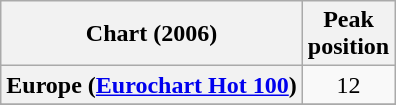<table class="wikitable plainrowheaders sortable" style="text-align:center">
<tr>
<th scope="col">Chart (2006)</th>
<th scope="col">Peak<br>position</th>
</tr>
<tr>
<th scope="row">Europe (<a href='#'>Eurochart Hot 100</a>)</th>
<td>12</td>
</tr>
<tr>
</tr>
<tr>
</tr>
<tr>
</tr>
</table>
